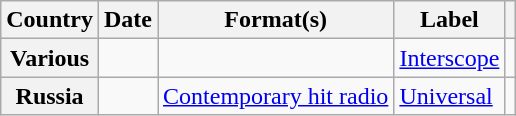<table class="wikitable plainrowheaders">
<tr>
<th scope="col">Country</th>
<th scope="col">Date</th>
<th scope="col">Format(s)</th>
<th scope="col">Label</th>
<th scope="col" class="unsortable"></th>
</tr>
<tr>
<th scope="row">Various</th>
<td></td>
<td></td>
<td><a href='#'>Interscope</a></td>
<td style="text-align:center;"></td>
</tr>
<tr>
<th scope="row">Russia</th>
<td></td>
<td><a href='#'>Contemporary hit radio</a></td>
<td><a href='#'>Universal</a></td>
<td style="text-align:center;"></td>
</tr>
</table>
